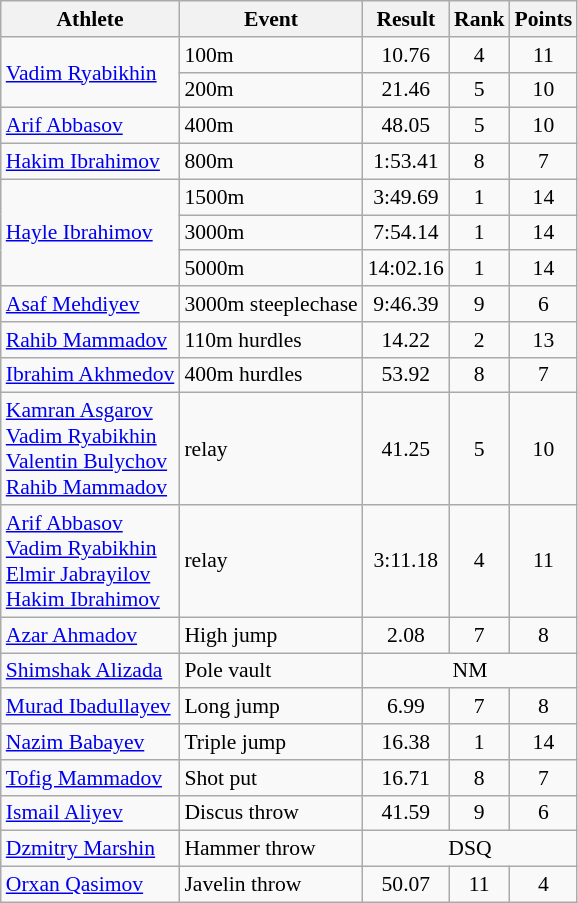<table class=wikitable style="font-size:90%">
<tr>
<th>Athlete</th>
<th>Event</th>
<th>Result</th>
<th>Rank</th>
<th>Points</th>
</tr>
<tr align=center>
<td align=left rowspan=2><a href='#'>Vadim Ryabikhin</a></td>
<td align=left>100m</td>
<td>10.76</td>
<td>4</td>
<td>11</td>
</tr>
<tr align=center>
<td align=left>200m</td>
<td>21.46</td>
<td>5</td>
<td>10</td>
</tr>
<tr align=center>
<td align=left><a href='#'>Arif Abbasov</a></td>
<td align=left>400m</td>
<td>48.05</td>
<td>5</td>
<td>10</td>
</tr>
<tr align=center>
<td align=left><a href='#'>Hakim Ibrahimov</a></td>
<td align=left>800m</td>
<td>1:53.41</td>
<td>8</td>
<td>7</td>
</tr>
<tr align=center>
<td align=left rowspan=3><a href='#'>Hayle Ibrahimov</a></td>
<td align=left>1500m</td>
<td>3:49.69</td>
<td>1</td>
<td>14</td>
</tr>
<tr align=center>
<td align=left>3000m</td>
<td>7:54.14</td>
<td>1</td>
<td>14</td>
</tr>
<tr align=center>
<td align=left>5000m</td>
<td>14:02.16</td>
<td>1</td>
<td>14</td>
</tr>
<tr align=center>
<td align=left><a href='#'>Asaf Mehdiyev</a></td>
<td align=left>3000m steeplechase</td>
<td>9:46.39</td>
<td>9</td>
<td>6</td>
</tr>
<tr align=center>
<td align=left><a href='#'>Rahib Mammadov</a></td>
<td align=left>110m hurdles</td>
<td>14.22</td>
<td>2</td>
<td>13</td>
</tr>
<tr align=center>
<td align=left><a href='#'>Ibrahim Akhmedov</a></td>
<td align=left>400m hurdles</td>
<td>53.92</td>
<td>8</td>
<td>7</td>
</tr>
<tr align=center>
<td align=left><a href='#'>Kamran Asgarov</a><br><a href='#'>Vadim Ryabikhin</a><br><a href='#'>Valentin Bulychov</a><br><a href='#'>Rahib Mammadov</a></td>
<td align=left> relay</td>
<td>41.25</td>
<td>5</td>
<td>10</td>
</tr>
<tr align=center>
<td align=left><a href='#'>Arif Abbasov</a><br><a href='#'>Vadim Ryabikhin</a><br><a href='#'>Elmir Jabrayilov</a><br><a href='#'>Hakim Ibrahimov</a></td>
<td align=left> relay</td>
<td>3:11.18</td>
<td>4</td>
<td>11</td>
</tr>
<tr align=center>
<td align=left><a href='#'>Azar Ahmadov</a></td>
<td align=left>High jump</td>
<td>2.08</td>
<td>7</td>
<td>8</td>
</tr>
<tr align=center>
<td align=left><a href='#'>Shimshak Alizada</a></td>
<td align=left>Pole vault</td>
<td colspan=3>NM</td>
</tr>
<tr align=center>
<td align=left><a href='#'>Murad Ibadullayev</a></td>
<td align=left>Long jump</td>
<td>6.99</td>
<td>7</td>
<td>8</td>
</tr>
<tr align=center>
<td align=left><a href='#'>Nazim Babayev</a></td>
<td align=left>Triple jump</td>
<td>16.38</td>
<td>1</td>
<td>14</td>
</tr>
<tr align=center>
<td align=left><a href='#'>Tofig Mammadov</a></td>
<td align=left>Shot put</td>
<td>16.71</td>
<td>8</td>
<td>7</td>
</tr>
<tr align=center>
<td align=left><a href='#'>Ismail Aliyev</a></td>
<td align=left>Discus throw</td>
<td>41.59</td>
<td>9</td>
<td>6</td>
</tr>
<tr align=center>
<td align=left><a href='#'>Dzmitry Marshin</a></td>
<td align=left>Hammer throw</td>
<td colspan=3>DSQ</td>
</tr>
<tr align=center>
<td align=left><a href='#'>Orxan Qasimov</a></td>
<td align=left>Javelin throw</td>
<td>50.07</td>
<td>11</td>
<td>4</td>
</tr>
</table>
